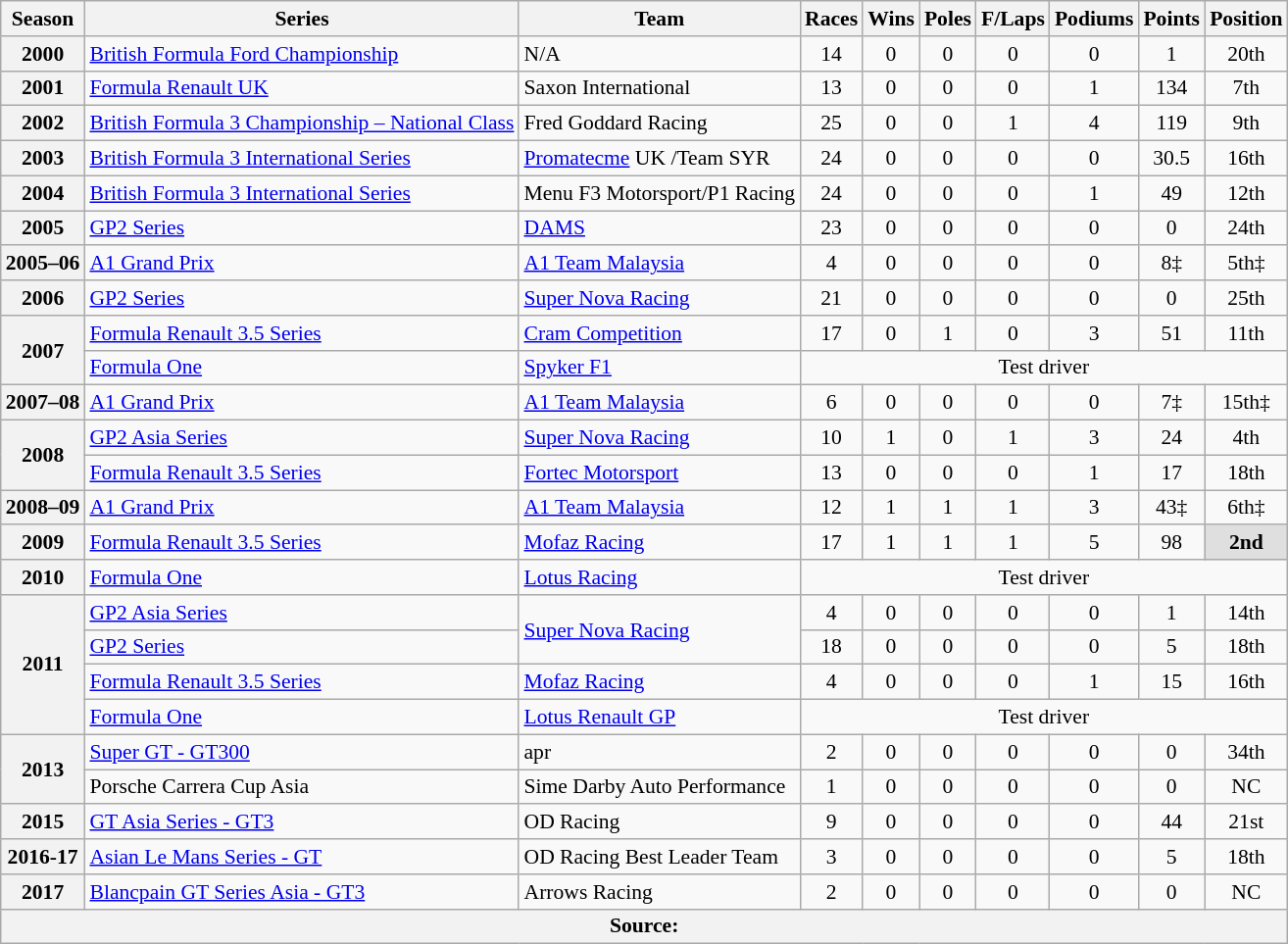<table class="wikitable" style="font-size: 90%; text-align:center">
<tr>
<th>Season</th>
<th>Series</th>
<th>Team</th>
<th>Races</th>
<th>Wins</th>
<th>Poles</th>
<th>F/Laps</th>
<th>Podiums</th>
<th>Points</th>
<th>Position</th>
</tr>
<tr>
<th>2000</th>
<td align=left><a href='#'>British Formula Ford Championship</a></td>
<td align=left>N/A</td>
<td>14</td>
<td>0</td>
<td>0</td>
<td>0</td>
<td>0</td>
<td>1</td>
<td>20th</td>
</tr>
<tr>
<th>2001</th>
<td align=left><a href='#'>Formula Renault UK</a></td>
<td align=left>Saxon International</td>
<td>13</td>
<td>0</td>
<td>0</td>
<td>0</td>
<td>1</td>
<td>134</td>
<td>7th</td>
</tr>
<tr>
<th>2002</th>
<td align=left><a href='#'>British Formula 3 Championship – National Class</a></td>
<td align=left>Fred Goddard Racing</td>
<td>25</td>
<td>0</td>
<td>0</td>
<td>1</td>
<td>4</td>
<td>119</td>
<td>9th</td>
</tr>
<tr>
<th>2003</th>
<td align=left><a href='#'>British Formula 3 International Series</a></td>
<td align=left><a href='#'>Promatecme</a> UK /Team SYR</td>
<td>24</td>
<td>0</td>
<td>0</td>
<td>0</td>
<td>0</td>
<td>30.5</td>
<td>16th</td>
</tr>
<tr>
<th>2004</th>
<td align=left><a href='#'>British Formula 3 International Series</a></td>
<td align=left>Menu F3 Motorsport/P1 Racing</td>
<td>24</td>
<td>0</td>
<td>0</td>
<td>0</td>
<td>1</td>
<td>49</td>
<td>12th</td>
</tr>
<tr>
<th>2005</th>
<td align=left><a href='#'>GP2 Series</a></td>
<td align=left><a href='#'>DAMS</a></td>
<td>23</td>
<td>0</td>
<td>0</td>
<td>0</td>
<td>0</td>
<td>0</td>
<td>24th</td>
</tr>
<tr>
<th>2005–06</th>
<td align=left><a href='#'>A1 Grand Prix</a></td>
<td align=left><a href='#'>A1 Team Malaysia</a></td>
<td>4</td>
<td>0</td>
<td>0</td>
<td>0</td>
<td>0</td>
<td>8‡</td>
<td>5th‡</td>
</tr>
<tr>
<th>2006</th>
<td align=left><a href='#'>GP2 Series</a></td>
<td align=left><a href='#'>Super Nova Racing</a></td>
<td>21</td>
<td>0</td>
<td>0</td>
<td>0</td>
<td>0</td>
<td>0</td>
<td>25th</td>
</tr>
<tr>
<th rowspan=2>2007</th>
<td align=left><a href='#'>Formula Renault 3.5 Series</a></td>
<td align=left><a href='#'>Cram Competition</a></td>
<td>17</td>
<td>0</td>
<td>1</td>
<td>0</td>
<td>3</td>
<td>51</td>
<td>11th</td>
</tr>
<tr>
<td align=left><a href='#'>Formula One</a></td>
<td align=left><a href='#'>Spyker F1</a></td>
<td colspan=7>Test driver</td>
</tr>
<tr>
<th>2007–08</th>
<td align=left><a href='#'>A1 Grand Prix</a></td>
<td align=left><a href='#'>A1 Team Malaysia</a></td>
<td>6</td>
<td>0</td>
<td>0</td>
<td>0</td>
<td>0</td>
<td>7‡</td>
<td>15th‡</td>
</tr>
<tr>
<th rowspan=2>2008</th>
<td align=left><a href='#'>GP2 Asia Series</a></td>
<td align=left><a href='#'>Super Nova Racing</a></td>
<td>10</td>
<td>1</td>
<td>0</td>
<td>1</td>
<td>3</td>
<td>24</td>
<td>4th</td>
</tr>
<tr>
<td align=left><a href='#'>Formula Renault 3.5 Series</a></td>
<td align=left><a href='#'>Fortec Motorsport</a></td>
<td>13</td>
<td>0</td>
<td>0</td>
<td>0</td>
<td>1</td>
<td>17</td>
<td>18th</td>
</tr>
<tr>
<th>2008–09</th>
<td align=left><a href='#'>A1 Grand Prix</a></td>
<td align=left><a href='#'>A1 Team Malaysia</a></td>
<td>12</td>
<td>1</td>
<td>1</td>
<td>1</td>
<td>3</td>
<td>43‡</td>
<td>6th‡</td>
</tr>
<tr>
<th>2009</th>
<td align=left><a href='#'>Formula Renault 3.5 Series</a></td>
<td align=left><a href='#'>Mofaz Racing</a></td>
<td>17</td>
<td>1</td>
<td>1</td>
<td>1</td>
<td>5</td>
<td>98</td>
<td style="background:#DFDFDF;"><strong>2nd</strong></td>
</tr>
<tr>
<th>2010</th>
<td align=left><a href='#'>Formula One</a></td>
<td align=left><a href='#'>Lotus Racing</a></td>
<td colspan=7>Test driver</td>
</tr>
<tr>
<th rowspan=4>2011</th>
<td align=left><a href='#'>GP2 Asia Series</a></td>
<td rowspan="2" align="left"><a href='#'>Super Nova Racing</a></td>
<td>4</td>
<td>0</td>
<td>0</td>
<td>0</td>
<td>0</td>
<td>1</td>
<td>14th</td>
</tr>
<tr>
<td align=left><a href='#'>GP2 Series</a></td>
<td>18</td>
<td>0</td>
<td>0</td>
<td>0</td>
<td>0</td>
<td>5</td>
<td>18th</td>
</tr>
<tr>
<td align="left"><a href='#'>Formula Renault 3.5 Series</a></td>
<td align="left"><a href='#'>Mofaz Racing</a></td>
<td>4</td>
<td>0</td>
<td>0</td>
<td>0</td>
<td>1</td>
<td>15</td>
<td>16th</td>
</tr>
<tr>
<td align=left><a href='#'>Formula One</a></td>
<td align=left><a href='#'>Lotus Renault GP</a></td>
<td colspan=7>Test driver</td>
</tr>
<tr>
<th rowspan="2">2013</th>
<td align="left"><a href='#'>Super GT - GT300</a></td>
<td align="left">apr</td>
<td>2</td>
<td>0</td>
<td>0</td>
<td>0</td>
<td>0</td>
<td>0</td>
<td>34th</td>
</tr>
<tr>
<td align=left>Porsche Carrera Cup Asia</td>
<td align=left>Sime Darby Auto Performance</td>
<td>1</td>
<td>0</td>
<td>0</td>
<td>0</td>
<td>0</td>
<td>0</td>
<td>NC</td>
</tr>
<tr>
<th>2015</th>
<td align="left"><a href='#'>GT Asia Series - GT3</a></td>
<td align="left">OD Racing</td>
<td>9</td>
<td>0</td>
<td>0</td>
<td>0</td>
<td>0</td>
<td>44</td>
<td>21st</td>
</tr>
<tr>
<th>2016-17</th>
<td align=left><a href='#'>Asian Le Mans Series - GT</a></td>
<td align=left>OD Racing Best Leader Team</td>
<td>3</td>
<td>0</td>
<td>0</td>
<td>0</td>
<td>0</td>
<td>5</td>
<td>18th</td>
</tr>
<tr>
<th>2017</th>
<td align=left><a href='#'>Blancpain GT Series Asia - GT3</a></td>
<td align=left>Arrows Racing</td>
<td>2</td>
<td>0</td>
<td>0</td>
<td>0</td>
<td>0</td>
<td>0</td>
<td>NC</td>
</tr>
<tr>
<th colspan="10">Source:</th>
</tr>
</table>
